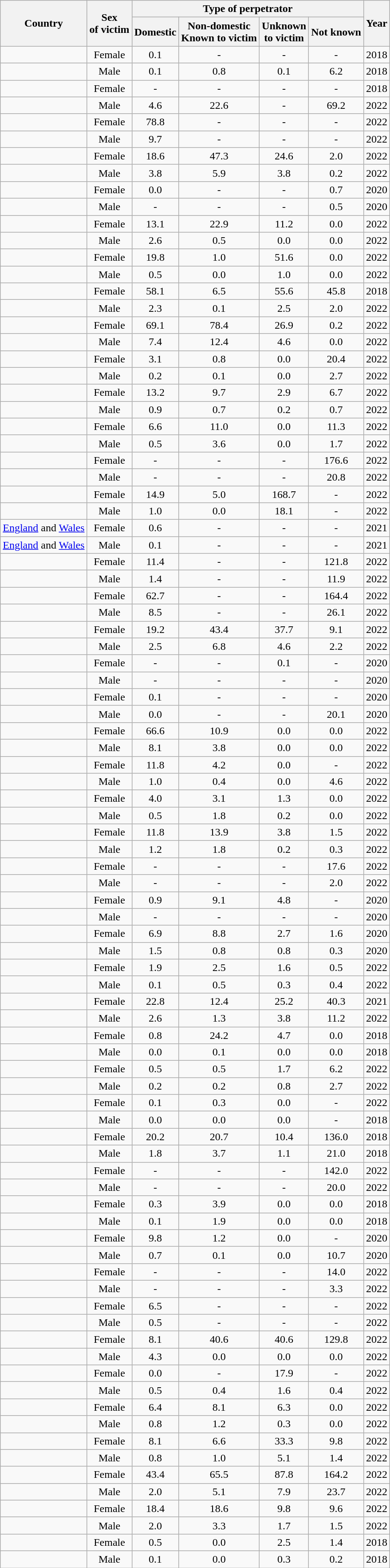<table class="wikitable sortable sticky-header-multi col1left" style="text-align:center;">
<tr>
<th rowspan="2">Country</th>
<th rowspan="2">Sex<br>of victim</th>
<th colspan="4">Type of perpetrator</th>
<th rowspan="2">Year</th>
</tr>
<tr class="static-row-header unsortable">
<th>Domestic</th>
<th>Non-domestic<br>Known to victim</th>
<th>Unknown<br>to victim</th>
<th>Not known</th>
</tr>
<tr>
<td></td>
<td>Female</td>
<td>0.1</td>
<td>-</td>
<td>-</td>
<td>-</td>
<td>2018</td>
</tr>
<tr>
<td></td>
<td>Male</td>
<td>0.1</td>
<td>0.8</td>
<td>0.1</td>
<td>6.2</td>
<td>2018</td>
</tr>
<tr>
<td></td>
<td>Female</td>
<td>-</td>
<td>-</td>
<td>-</td>
<td>-</td>
<td>2018</td>
</tr>
<tr>
<td></td>
<td>Male</td>
<td>4.6</td>
<td>22.6</td>
<td>-</td>
<td>69.2</td>
<td>2022</td>
</tr>
<tr>
<td></td>
<td>Female</td>
<td>78.8</td>
<td>-</td>
<td>-</td>
<td>-</td>
<td>2022</td>
</tr>
<tr>
<td></td>
<td>Male</td>
<td>9.7</td>
<td>-</td>
<td>-</td>
<td>-</td>
<td>2022</td>
</tr>
<tr>
<td></td>
<td>Female</td>
<td>18.6</td>
<td>47.3</td>
<td>24.6</td>
<td>2.0</td>
<td>2022</td>
</tr>
<tr>
<td></td>
<td>Male</td>
<td>3.8</td>
<td>5.9</td>
<td>3.8</td>
<td>0.2</td>
<td>2022</td>
</tr>
<tr>
<td></td>
<td>Female</td>
<td>0.0</td>
<td>-</td>
<td>-</td>
<td>0.7</td>
<td>2020</td>
</tr>
<tr>
<td></td>
<td>Male</td>
<td>-</td>
<td>-</td>
<td>-</td>
<td>0.5</td>
<td>2020</td>
</tr>
<tr>
<td></td>
<td>Female</td>
<td>13.1</td>
<td>22.9</td>
<td>11.2</td>
<td>0.0</td>
<td>2022</td>
</tr>
<tr>
<td></td>
<td>Male</td>
<td>2.6</td>
<td>0.5</td>
<td>0.0</td>
<td>0.0</td>
<td>2022</td>
</tr>
<tr>
<td></td>
<td>Female</td>
<td>19.8</td>
<td>1.0</td>
<td>51.6</td>
<td>0.0</td>
<td>2022</td>
</tr>
<tr>
<td></td>
<td>Male</td>
<td>0.5</td>
<td>0.0</td>
<td>1.0</td>
<td>0.0</td>
<td>2022</td>
</tr>
<tr>
<td></td>
<td>Female</td>
<td>58.1</td>
<td>6.5</td>
<td>55.6</td>
<td>45.8</td>
<td>2018</td>
</tr>
<tr>
<td></td>
<td>Male</td>
<td>2.3</td>
<td>0.1</td>
<td>2.5</td>
<td>2.0</td>
<td>2022</td>
</tr>
<tr>
<td></td>
<td>Female</td>
<td>69.1</td>
<td>78.4</td>
<td>26.9</td>
<td>0.2</td>
<td>2022</td>
</tr>
<tr>
<td></td>
<td>Male</td>
<td>7.4</td>
<td>12.4</td>
<td>4.6</td>
<td>0.0</td>
<td>2022</td>
</tr>
<tr>
<td></td>
<td>Female</td>
<td>3.1</td>
<td>0.8</td>
<td>0.0</td>
<td>20.4</td>
<td>2022</td>
</tr>
<tr>
<td></td>
<td>Male</td>
<td>0.2</td>
<td>0.1</td>
<td>0.0</td>
<td>2.7</td>
<td>2022</td>
</tr>
<tr>
<td></td>
<td>Female</td>
<td>13.2</td>
<td>9.7</td>
<td>2.9</td>
<td>6.7</td>
<td>2022</td>
</tr>
<tr>
<td></td>
<td>Male</td>
<td>0.9</td>
<td>0.7</td>
<td>0.2</td>
<td>0.7</td>
<td>2022</td>
</tr>
<tr>
<td></td>
<td>Female</td>
<td>6.6</td>
<td>11.0</td>
<td>0.0</td>
<td>11.3</td>
<td>2022</td>
</tr>
<tr>
<td></td>
<td>Male</td>
<td>0.5</td>
<td>3.6</td>
<td>0.0</td>
<td>1.7</td>
<td>2022</td>
</tr>
<tr>
<td></td>
<td>Female</td>
<td>-</td>
<td>-</td>
<td>-</td>
<td>176.6</td>
<td>2022</td>
</tr>
<tr>
<td></td>
<td>Male</td>
<td>-</td>
<td>-</td>
<td>-</td>
<td>20.8</td>
<td>2022</td>
</tr>
<tr>
<td></td>
<td>Female</td>
<td>14.9</td>
<td>5.0</td>
<td>168.7</td>
<td>-</td>
<td>2022</td>
</tr>
<tr>
<td></td>
<td>Male</td>
<td>1.0</td>
<td>0.0</td>
<td>18.1</td>
<td>-</td>
<td>2022</td>
</tr>
<tr>
<td> <a href='#'>England</a> and  <a href='#'>Wales</a></td>
<td>Female</td>
<td>0.6</td>
<td>-</td>
<td>-</td>
<td>-</td>
<td>2021</td>
</tr>
<tr>
<td> <a href='#'>England</a> and  <a href='#'>Wales</a></td>
<td>Male</td>
<td>0.1</td>
<td>-</td>
<td>-</td>
<td>-</td>
<td>2021</td>
</tr>
<tr>
<td></td>
<td>Female</td>
<td>11.4</td>
<td>-</td>
<td>-</td>
<td>121.8</td>
<td>2022</td>
</tr>
<tr>
<td></td>
<td>Male</td>
<td>1.4</td>
<td>-</td>
<td>-</td>
<td>11.9</td>
<td>2022</td>
</tr>
<tr>
<td></td>
<td>Female</td>
<td>62.7</td>
<td>-</td>
<td>-</td>
<td>164.4</td>
<td>2022</td>
</tr>
<tr>
<td></td>
<td>Male</td>
<td>8.5</td>
<td>-</td>
<td>-</td>
<td>26.1</td>
<td>2022</td>
</tr>
<tr>
<td></td>
<td>Female</td>
<td>19.2</td>
<td>43.4</td>
<td>37.7</td>
<td>9.1</td>
<td>2022</td>
</tr>
<tr>
<td></td>
<td>Male</td>
<td>2.5</td>
<td>6.8</td>
<td>4.6</td>
<td>2.2</td>
<td>2022</td>
</tr>
<tr>
<td></td>
<td>Female</td>
<td>-</td>
<td>-</td>
<td>0.1</td>
<td>-</td>
<td>2020</td>
</tr>
<tr>
<td></td>
<td>Male</td>
<td>-</td>
<td>-</td>
<td>-</td>
<td>-</td>
<td>2020</td>
</tr>
<tr>
<td></td>
<td>Female</td>
<td>0.1</td>
<td>-</td>
<td>-</td>
<td>-</td>
<td>2020</td>
</tr>
<tr>
<td></td>
<td>Male</td>
<td>0.0</td>
<td>-</td>
<td>-</td>
<td>20.1</td>
<td>2020</td>
</tr>
<tr>
<td></td>
<td>Female</td>
<td>66.6</td>
<td>10.9</td>
<td>0.0</td>
<td>0.0</td>
<td>2022</td>
</tr>
<tr>
<td></td>
<td>Male</td>
<td>8.1</td>
<td>3.8</td>
<td>0.0</td>
<td>0.0</td>
<td>2022</td>
</tr>
<tr>
<td></td>
<td>Female</td>
<td>11.8</td>
<td>4.2</td>
<td>0.0</td>
<td>-</td>
<td>2022</td>
</tr>
<tr>
<td></td>
<td>Male</td>
<td>1.0</td>
<td>0.4</td>
<td>0.0</td>
<td>4.6</td>
<td>2022</td>
</tr>
<tr>
<td></td>
<td>Female</td>
<td>4.0</td>
<td>3.1</td>
<td>1.3</td>
<td>0.0</td>
<td>2022</td>
</tr>
<tr>
<td></td>
<td>Male</td>
<td>0.5</td>
<td>1.8</td>
<td>0.2</td>
<td>0.0</td>
<td>2022</td>
</tr>
<tr>
<td></td>
<td>Female</td>
<td>11.8</td>
<td>13.9</td>
<td>3.8</td>
<td>1.5</td>
<td>2022</td>
</tr>
<tr>
<td></td>
<td>Male</td>
<td>1.2</td>
<td>1.8</td>
<td>0.2</td>
<td>0.3</td>
<td>2022</td>
</tr>
<tr>
<td></td>
<td>Female</td>
<td>-</td>
<td>-</td>
<td>-</td>
<td>17.6</td>
<td>2022</td>
</tr>
<tr>
<td></td>
<td>Male</td>
<td>-</td>
<td>-</td>
<td>-</td>
<td>2.0</td>
<td>2022</td>
</tr>
<tr>
<td></td>
<td>Female</td>
<td>0.9</td>
<td>9.1</td>
<td>4.8</td>
<td>-</td>
<td>2020</td>
</tr>
<tr>
<td></td>
<td>Male</td>
<td>-</td>
<td>-</td>
<td>-</td>
<td>-</td>
<td>2020</td>
</tr>
<tr>
<td></td>
<td>Female</td>
<td>6.9</td>
<td>8.8</td>
<td>2.7</td>
<td>1.6</td>
<td>2020</td>
</tr>
<tr>
<td></td>
<td>Male</td>
<td>1.5</td>
<td>0.8</td>
<td>0.8</td>
<td>0.3</td>
<td>2020</td>
</tr>
<tr>
<td></td>
<td>Female</td>
<td>1.9</td>
<td>2.5</td>
<td>1.6</td>
<td>0.5</td>
<td>2022</td>
</tr>
<tr>
<td></td>
<td>Male</td>
<td>0.1</td>
<td>0.5</td>
<td>0.3</td>
<td>0.4</td>
<td>2022</td>
</tr>
<tr>
<td></td>
<td>Female</td>
<td>22.8</td>
<td>12.4</td>
<td>25.2</td>
<td>40.3</td>
<td>2021</td>
</tr>
<tr>
<td></td>
<td>Male</td>
<td>2.6</td>
<td>1.3</td>
<td>3.8</td>
<td>11.2</td>
<td>2022</td>
</tr>
<tr>
<td></td>
<td>Female</td>
<td>0.8</td>
<td>24.2</td>
<td>4.7</td>
<td>0.0</td>
<td>2018</td>
</tr>
<tr>
<td></td>
<td>Male</td>
<td>0.0</td>
<td>0.1</td>
<td>0.0</td>
<td>0.0</td>
<td>2018</td>
</tr>
<tr>
<td></td>
<td>Female</td>
<td>0.5</td>
<td>0.5</td>
<td>1.7</td>
<td>6.2</td>
<td>2022</td>
</tr>
<tr>
<td></td>
<td>Male</td>
<td>0.2</td>
<td>0.2</td>
<td>0.8</td>
<td>2.7</td>
<td>2022</td>
</tr>
<tr>
<td></td>
<td>Female</td>
<td>0.1</td>
<td>0.3</td>
<td>0.0</td>
<td>-</td>
<td>2022</td>
</tr>
<tr>
<td></td>
<td>Male</td>
<td>0.0</td>
<td>0.0</td>
<td>0.0</td>
<td>-</td>
<td>2018</td>
</tr>
<tr>
<td></td>
<td>Female</td>
<td>20.2</td>
<td>20.7</td>
<td>10.4</td>
<td>136.0</td>
<td>2018</td>
</tr>
<tr>
<td></td>
<td>Male</td>
<td>1.8</td>
<td>3.7</td>
<td>1.1</td>
<td>21.0</td>
<td>2018</td>
</tr>
<tr>
<td></td>
<td>Female</td>
<td>-</td>
<td>-</td>
<td>-</td>
<td>142.0</td>
<td>2022</td>
</tr>
<tr>
<td></td>
<td>Male</td>
<td>-</td>
<td>-</td>
<td>-</td>
<td>20.0</td>
<td>2022</td>
</tr>
<tr>
<td></td>
<td>Female</td>
<td>0.3</td>
<td>3.9</td>
<td>0.0</td>
<td>0.0</td>
<td>2018</td>
</tr>
<tr>
<td></td>
<td>Male</td>
<td>0.1</td>
<td>1.9</td>
<td>0.0</td>
<td>0.0</td>
<td>2018</td>
</tr>
<tr>
<td></td>
<td>Female</td>
<td>9.8</td>
<td>1.2</td>
<td>0.0</td>
<td>-</td>
<td>2020</td>
</tr>
<tr>
<td></td>
<td>Male</td>
<td>0.7</td>
<td>0.1</td>
<td>0.0</td>
<td>10.7</td>
<td>2020</td>
</tr>
<tr>
<td></td>
<td>Female</td>
<td>-</td>
<td>-</td>
<td>-</td>
<td>14.0</td>
<td>2022</td>
</tr>
<tr>
<td></td>
<td>Male</td>
<td>-</td>
<td>-</td>
<td>-</td>
<td>3.3</td>
<td>2022</td>
</tr>
<tr>
<td></td>
<td>Female</td>
<td>6.5</td>
<td>-</td>
<td>-</td>
<td>-</td>
<td>2022</td>
</tr>
<tr>
<td></td>
<td>Male</td>
<td>0.5</td>
<td>-</td>
<td>-</td>
<td>-</td>
<td>2022</td>
</tr>
<tr>
<td></td>
<td>Female</td>
<td>8.1</td>
<td>40.6</td>
<td>40.6</td>
<td>129.8</td>
<td>2022</td>
</tr>
<tr>
<td></td>
<td>Male</td>
<td>4.3</td>
<td>0.0</td>
<td>0.0</td>
<td>0.0</td>
<td>2022</td>
</tr>
<tr>
<td></td>
<td>Female</td>
<td>0.0</td>
<td>-</td>
<td>17.9</td>
<td>-</td>
<td>2022</td>
</tr>
<tr>
<td></td>
<td>Male</td>
<td>0.5</td>
<td>0.4</td>
<td>1.6</td>
<td>0.4</td>
<td>2022</td>
</tr>
<tr>
<td></td>
<td>Female</td>
<td>6.4</td>
<td>8.1</td>
<td>6.3</td>
<td>0.0</td>
<td>2022</td>
</tr>
<tr>
<td></td>
<td>Male</td>
<td>0.8</td>
<td>1.2</td>
<td>0.3</td>
<td>0.0</td>
<td>2022</td>
</tr>
<tr>
<td></td>
<td>Female</td>
<td>8.1</td>
<td>6.6</td>
<td>33.3</td>
<td>9.8</td>
<td>2022</td>
</tr>
<tr>
<td></td>
<td>Male</td>
<td>0.8</td>
<td>1.0</td>
<td>5.1</td>
<td>1.4</td>
<td>2022</td>
</tr>
<tr>
<td></td>
<td>Female</td>
<td>43.4</td>
<td>65.5</td>
<td>87.8</td>
<td>164.2</td>
<td>2022</td>
</tr>
<tr>
<td></td>
<td>Male</td>
<td>2.0</td>
<td>5.1</td>
<td>7.9</td>
<td>23.7</td>
<td>2022</td>
</tr>
<tr>
<td></td>
<td>Female</td>
<td>18.4</td>
<td>18.6</td>
<td>9.8</td>
<td>9.6</td>
<td>2022</td>
</tr>
<tr>
<td></td>
<td>Male</td>
<td>2.0</td>
<td>3.3</td>
<td>1.7</td>
<td>1.5</td>
<td>2022</td>
</tr>
<tr>
<td></td>
<td>Female</td>
<td>0.5</td>
<td>0.0</td>
<td>2.5</td>
<td>1.4</td>
<td>2018</td>
</tr>
<tr>
<td></td>
<td>Male</td>
<td>0.1</td>
<td>0.0</td>
<td>0.3</td>
<td>0.2</td>
<td>2018</td>
</tr>
</table>
